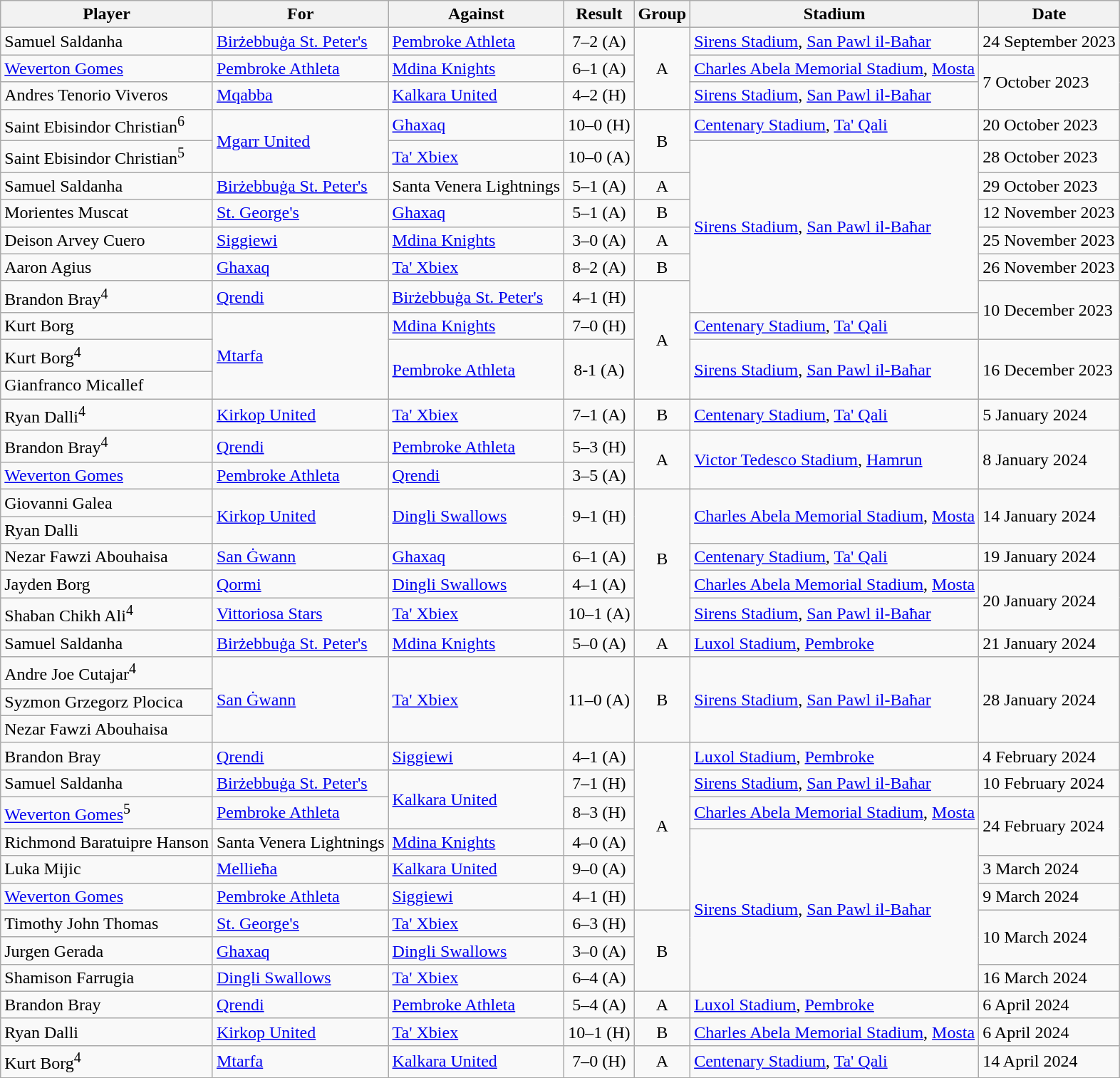<table class="wikitable">
<tr>
<th>Player</th>
<th>For</th>
<th>Against</th>
<th>Result</th>
<th>Group</th>
<th>Stadium</th>
<th>Date</th>
</tr>
<tr>
<td> Samuel Saldanha</td>
<td><a href='#'>Birżebbuġa St. Peter's</a></td>
<td><a href='#'>Pembroke Athleta</a></td>
<td align="center">7–2 (A)</td>
<td align="center" rowspan="3">A</td>
<td><a href='#'>Sirens Stadium</a>, <a href='#'>San Pawl il-Baħar</a></td>
<td>24 September 2023</td>
</tr>
<tr>
<td> <a href='#'>Weverton Gomes</a></td>
<td><a href='#'>Pembroke Athleta</a></td>
<td><a href='#'>Mdina Knights</a></td>
<td align="center">6–1 (A)</td>
<td><a href='#'>Charles Abela Memorial Stadium</a>, <a href='#'>Mosta</a></td>
<td rowspan="2">7 October 2023</td>
</tr>
<tr>
<td> Andres Tenorio Viveros</td>
<td><a href='#'>Mqabba</a></td>
<td><a href='#'>Kalkara United</a></td>
<td align="center">4–2 (H)</td>
<td><a href='#'>Sirens Stadium</a>, <a href='#'>San Pawl il-Baħar</a></td>
</tr>
<tr>
<td> Saint Ebisindor Christian<sup>6</sup></td>
<td rowspan="2"><a href='#'>Mgarr United</a></td>
<td><a href='#'>Ghaxaq</a></td>
<td align="center">10–0 (H)</td>
<td rowspan="2" align="center">B</td>
<td><a href='#'>Centenary Stadium</a>, <a href='#'>Ta' Qali</a></td>
<td>20 October 2023</td>
</tr>
<tr>
<td> Saint Ebisindor Christian<sup>5</sup></td>
<td><a href='#'>Ta' Xbiex</a></td>
<td align="center">10–0 (A)</td>
<td rowspan="6"><a href='#'>Sirens Stadium</a>, <a href='#'>San Pawl il-Baħar</a></td>
<td>28 October 2023</td>
</tr>
<tr>
<td> Samuel Saldanha</td>
<td><a href='#'>Birżebbuġa St. Peter's</a></td>
<td>Santa Venera Lightnings</td>
<td align="center">5–1 (A)</td>
<td align="center">A</td>
<td>29 October 2023</td>
</tr>
<tr>
<td> Morientes Muscat</td>
<td><a href='#'>St. George's</a></td>
<td><a href='#'>Ghaxaq</a></td>
<td align="center">5–1 (A)</td>
<td align="center">B</td>
<td>12 November 2023</td>
</tr>
<tr>
<td> Deison Arvey Cuero</td>
<td><a href='#'>Siggiewi</a></td>
<td><a href='#'>Mdina Knights</a></td>
<td align="center">3–0 (A)</td>
<td align="center">A</td>
<td>25 November 2023</td>
</tr>
<tr>
<td> Aaron Agius</td>
<td><a href='#'>Ghaxaq</a></td>
<td><a href='#'>Ta' Xbiex</a></td>
<td align="center">8–2 (A)</td>
<td align="center">B</td>
<td>26 November 2023</td>
</tr>
<tr>
<td> Brandon Bray<sup>4</sup></td>
<td><a href='#'>Qrendi</a></td>
<td><a href='#'>Birżebbuġa St. Peter's</a></td>
<td align="center">4–1 (H)</td>
<td rowspan="4" align="center">A</td>
<td rowspan="2">10 December 2023</td>
</tr>
<tr>
<td> Kurt Borg</td>
<td rowspan="3"><a href='#'>Mtarfa</a></td>
<td><a href='#'>Mdina Knights</a></td>
<td align="center">7–0 (H)</td>
<td><a href='#'>Centenary Stadium</a>, <a href='#'>Ta' Qali</a></td>
</tr>
<tr>
<td> Kurt Borg<sup>4</sup></td>
<td rowspan="2"><a href='#'>Pembroke Athleta</a></td>
<td rowspan="2" align="center">8-1 (A)</td>
<td rowspan="2"><a href='#'>Sirens Stadium</a>, <a href='#'>San Pawl il-Baħar</a></td>
<td rowspan="2">16 December 2023</td>
</tr>
<tr>
<td> Gianfranco Micallef</td>
</tr>
<tr>
<td> Ryan Dalli<sup>4</sup></td>
<td><a href='#'>Kirkop United</a></td>
<td><a href='#'>Ta' Xbiex</a></td>
<td align="center">7–1 (A)</td>
<td align="center" rowspan="1">B</td>
<td><a href='#'>Centenary Stadium</a>, <a href='#'>Ta' Qali</a></td>
<td>5 January 2024</td>
</tr>
<tr>
<td> Brandon Bray<sup>4</sup></td>
<td><a href='#'>Qrendi</a></td>
<td><a href='#'>Pembroke Athleta</a></td>
<td align="center">5–3 (H)</td>
<td rowspan="2" align="center">A</td>
<td rowspan="2"><a href='#'>Victor Tedesco Stadium</a>, <a href='#'>Hamrun</a></td>
<td rowspan="2">8 January 2024</td>
</tr>
<tr>
<td> <a href='#'>Weverton Gomes</a></td>
<td><a href='#'>Pembroke Athleta</a></td>
<td><a href='#'>Qrendi</a></td>
<td align="center">3–5 (A)</td>
</tr>
<tr>
<td> Giovanni Galea</td>
<td rowspan="2"><a href='#'>Kirkop United</a></td>
<td rowspan="2"><a href='#'>Dingli Swallows</a></td>
<td rowspan="2" align="center">9–1 (H)</td>
<td align="center" rowspan="5">B</td>
<td rowspan="2"><a href='#'>Charles Abela Memorial Stadium</a>, <a href='#'>Mosta</a></td>
<td rowspan="2">14 January 2024</td>
</tr>
<tr>
<td> Ryan Dalli</td>
</tr>
<tr>
<td> Nezar Fawzi Abouhaisa</td>
<td><a href='#'>San Ġwann</a></td>
<td><a href='#'>Ghaxaq</a></td>
<td align="center">6–1 (A)</td>
<td><a href='#'>Centenary Stadium</a>, <a href='#'>Ta' Qali</a></td>
<td>19 January 2024</td>
</tr>
<tr>
<td> Jayden Borg</td>
<td><a href='#'>Qormi</a></td>
<td><a href='#'>Dingli Swallows</a></td>
<td align="center">4–1 (A)</td>
<td><a href='#'>Charles Abela Memorial Stadium</a>, <a href='#'>Mosta</a></td>
<td rowspan="2">20 January 2024</td>
</tr>
<tr>
<td> Shaban Chikh Ali<sup>4</sup></td>
<td><a href='#'>Vittoriosa Stars</a></td>
<td><a href='#'>Ta' Xbiex</a></td>
<td align="center">10–1 (A)</td>
<td><a href='#'>Sirens Stadium</a>, <a href='#'>San Pawl il-Baħar</a></td>
</tr>
<tr>
<td> Samuel Saldanha</td>
<td><a href='#'>Birżebbuġa St. Peter's</a></td>
<td><a href='#'>Mdina Knights</a></td>
<td align="center">5–0 (A)</td>
<td align="center" rowspan="1">A</td>
<td><a href='#'>Luxol Stadium</a>, <a href='#'>Pembroke</a></td>
<td>21 January 2024</td>
</tr>
<tr>
<td> Andre Joe Cutajar<sup>4</sup></td>
<td rowspan="3"><a href='#'>San Ġwann</a></td>
<td rowspan="3"><a href='#'>Ta' Xbiex</a></td>
<td align="center" rowspan="3">11–0 (A)</td>
<td align="center" rowspan="3">B</td>
<td rowspan="3"><a href='#'>Sirens Stadium</a>, <a href='#'>San Pawl il-Baħar</a></td>
<td rowspan="3">28 January 2024</td>
</tr>
<tr>
<td> Syzmon Grzegorz Plocica</td>
</tr>
<tr>
<td> Nezar Fawzi Abouhaisa</td>
</tr>
<tr>
<td> Brandon Bray</td>
<td><a href='#'>Qrendi</a></td>
<td><a href='#'>Siggiewi</a></td>
<td align="center">4–1 (A)</td>
<td align="center" rowspan="6">A</td>
<td><a href='#'>Luxol Stadium</a>, <a href='#'>Pembroke</a></td>
<td>4 February 2024</td>
</tr>
<tr>
<td> Samuel Saldanha</td>
<td><a href='#'>Birżebbuġa St. Peter's</a></td>
<td rowspan="2"><a href='#'>Kalkara United</a></td>
<td align="center">7–1 (H)</td>
<td><a href='#'>Sirens Stadium</a>, <a href='#'>San Pawl il-Baħar</a></td>
<td>10 February 2024</td>
</tr>
<tr>
<td> <a href='#'>Weverton Gomes</a><sup>5</sup></td>
<td><a href='#'>Pembroke Athleta</a></td>
<td align="center">8–3 (H)</td>
<td><a href='#'>Charles Abela Memorial Stadium</a>, <a href='#'>Mosta</a></td>
<td rowspan="2">24 February 2024</td>
</tr>
<tr>
<td> Richmond Baratuipre Hanson</td>
<td>Santa Venera Lightnings</td>
<td><a href='#'>Mdina Knights</a></td>
<td align="center">4–0 (A)</td>
<td rowspan="6"><a href='#'>Sirens Stadium</a>, <a href='#'>San Pawl il-Baħar</a></td>
</tr>
<tr>
<td> Luka Mijic</td>
<td><a href='#'>Mellieħa</a></td>
<td><a href='#'>Kalkara United</a></td>
<td align="center">9–0 (A)</td>
<td>3 March 2024</td>
</tr>
<tr>
<td> <a href='#'>Weverton Gomes</a></td>
<td><a href='#'>Pembroke Athleta</a></td>
<td><a href='#'>Siggiewi</a></td>
<td align="center">4–1 (H)</td>
<td>9 March 2024</td>
</tr>
<tr>
<td> Timothy John Thomas</td>
<td><a href='#'>St. George's</a></td>
<td><a href='#'>Ta' Xbiex</a></td>
<td align="center">6–3 (H)</td>
<td align="center" rowspan="3">B</td>
<td rowspan="2">10 March 2024</td>
</tr>
<tr>
<td> Jurgen Gerada</td>
<td><a href='#'>Ghaxaq</a></td>
<td><a href='#'>Dingli Swallows</a></td>
<td align="center">3–0 (A)</td>
</tr>
<tr>
<td> Shamison Farrugia</td>
<td><a href='#'>Dingli Swallows</a></td>
<td><a href='#'>Ta' Xbiex</a></td>
<td align="center">6–4 (A)</td>
<td>16 March 2024</td>
</tr>
<tr>
<td> Brandon Bray</td>
<td><a href='#'>Qrendi</a></td>
<td><a href='#'>Pembroke Athleta</a></td>
<td align="center">5–4 (A)</td>
<td align="center" rowspan="1">A</td>
<td><a href='#'>Luxol Stadium</a>, <a href='#'>Pembroke</a></td>
<td>6 April 2024</td>
</tr>
<tr>
<td> Ryan Dalli</td>
<td><a href='#'>Kirkop United</a></td>
<td><a href='#'>Ta' Xbiex</a></td>
<td align="center">10–1 (H)</td>
<td align="center" rowspan="1">B</td>
<td><a href='#'>Charles Abela Memorial Stadium</a>, <a href='#'>Mosta</a></td>
<td>6 April 2024</td>
</tr>
<tr>
<td> Kurt Borg<sup>4</sup></td>
<td><a href='#'>Mtarfa</a></td>
<td><a href='#'>Kalkara United</a></td>
<td align="center">7–0 (H)</td>
<td align="center" rowspan="1">A</td>
<td><a href='#'>Centenary Stadium</a>, <a href='#'>Ta' Qali</a></td>
<td>14 April 2024</td>
</tr>
<tr>
</tr>
</table>
